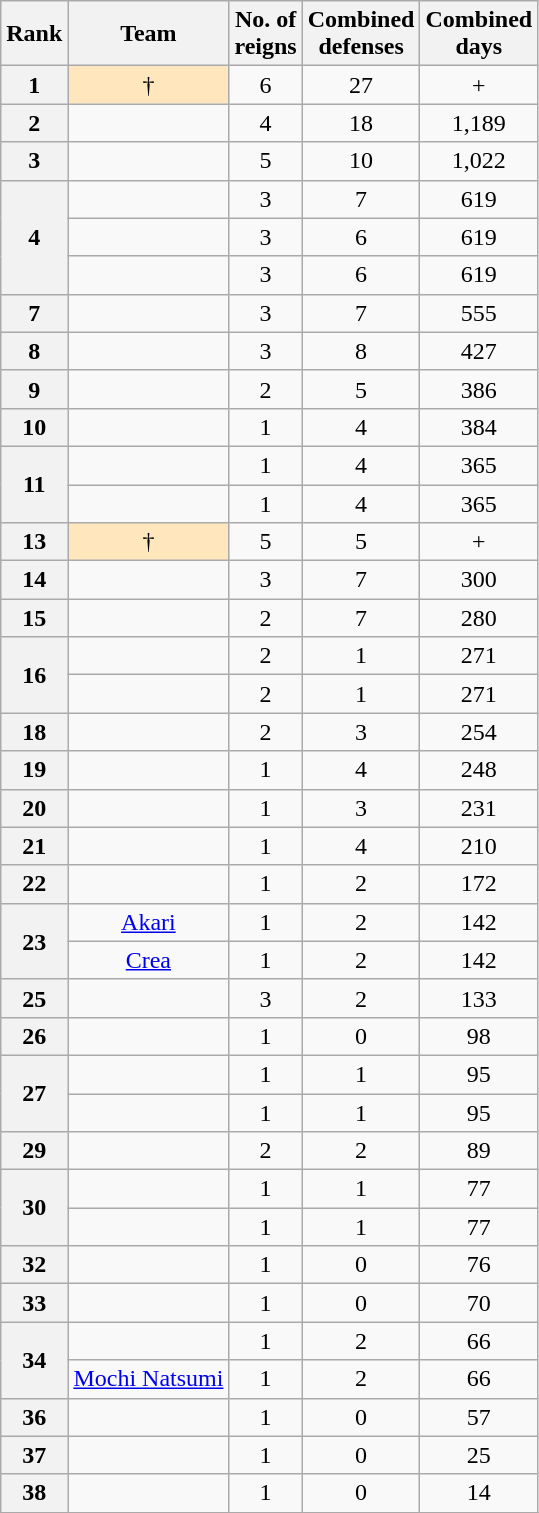<table class="wikitable sortable" style="text-align: center">
<tr>
<th>Rank</th>
<th>Team</th>
<th>No. of<br>reigns</th>
<th>Combined<br>defenses</th>
<th>Combined<br>days</th>
</tr>
<tr>
<th>1</th>
<td style="background-color:#FFE6BD"> †</td>
<td>6</td>
<td>27</td>
<td>+</td>
</tr>
<tr>
<th>2</th>
<td></td>
<td>4</td>
<td>18</td>
<td>1,189</td>
</tr>
<tr>
<th>3</th>
<td></td>
<td>5</td>
<td>10</td>
<td>1,022</td>
</tr>
<tr>
<th rowspan="3">4</th>
<td></td>
<td>3</td>
<td>7</td>
<td>619</td>
</tr>
<tr>
<td></td>
<td>3</td>
<td>6</td>
<td>619</td>
</tr>
<tr>
<td></td>
<td>3</td>
<td>6</td>
<td>619</td>
</tr>
<tr>
<th>7</th>
<td></td>
<td>3</td>
<td>7</td>
<td>555</td>
</tr>
<tr>
<th>8</th>
<td></td>
<td>3</td>
<td>8</td>
<td>427</td>
</tr>
<tr>
<th>9</th>
<td></td>
<td>2</td>
<td>5</td>
<td>386</td>
</tr>
<tr>
<th>10</th>
<td></td>
<td>1</td>
<td>4</td>
<td>384</td>
</tr>
<tr>
<th rowspan="2">11</th>
<td></td>
<td>1</td>
<td>4</td>
<td>365</td>
</tr>
<tr>
<td></td>
<td>1</td>
<td>4</td>
<td>365</td>
</tr>
<tr>
<th>13</th>
<td style="background-color:#FFE6BD"> †</td>
<td>5</td>
<td>5</td>
<td>+</td>
</tr>
<tr>
<th>14</th>
<td></td>
<td>3</td>
<td>7</td>
<td>300</td>
</tr>
<tr>
<th>15</th>
<td></td>
<td>2</td>
<td>7</td>
<td>280</td>
</tr>
<tr>
<th rowspan="2">16</th>
<td></td>
<td>2</td>
<td>1</td>
<td>271</td>
</tr>
<tr>
<td></td>
<td>2</td>
<td>1</td>
<td>271</td>
</tr>
<tr>
<th>18</th>
<td></td>
<td>2</td>
<td>3</td>
<td>254</td>
</tr>
<tr>
<th>19</th>
<td></td>
<td>1</td>
<td>4</td>
<td>248</td>
</tr>
<tr>
<th>20</th>
<td></td>
<td>1</td>
<td>3</td>
<td>231</td>
</tr>
<tr>
<th>21</th>
<td></td>
<td>1</td>
<td>4</td>
<td>210</td>
</tr>
<tr>
<th>22</th>
<td></td>
<td>1</td>
<td>2</td>
<td>172</td>
</tr>
<tr>
<th rowspan=2>23</th>
<td><a href='#'>Akari</a></td>
<td>1</td>
<td>2</td>
<td>142</td>
</tr>
<tr>
<td><a href='#'>Crea</a></td>
<td>1</td>
<td>2</td>
<td>142</td>
</tr>
<tr>
<th>25</th>
<td></td>
<td>3</td>
<td>2</td>
<td>133</td>
</tr>
<tr>
<th>26</th>
<td></td>
<td>1</td>
<td>0</td>
<td>98</td>
</tr>
<tr>
<th rowspan="2">27</th>
<td></td>
<td>1</td>
<td>1</td>
<td>95</td>
</tr>
<tr>
<td></td>
<td>1</td>
<td>1</td>
<td>95</td>
</tr>
<tr>
<th>29</th>
<td></td>
<td>2</td>
<td>2</td>
<td>89</td>
</tr>
<tr>
<th rowspan="2">30</th>
<td></td>
<td>1</td>
<td>1</td>
<td>77</td>
</tr>
<tr>
<td></td>
<td>1</td>
<td>1</td>
<td>77</td>
</tr>
<tr>
<th>32</th>
<td></td>
<td>1</td>
<td>0</td>
<td>76</td>
</tr>
<tr>
<th>33</th>
<td></td>
<td>1</td>
<td>0</td>
<td>70</td>
</tr>
<tr>
<th rowspan=2>34</th>
<td></td>
<td>1</td>
<td>2</td>
<td>66</td>
</tr>
<tr>
<td><a href='#'>Mochi Natsumi</a></td>
<td>1</td>
<td>2</td>
<td>66</td>
</tr>
<tr>
<th>36</th>
<td></td>
<td>1</td>
<td>0</td>
<td>57</td>
</tr>
<tr>
<th>37</th>
<td></td>
<td>1</td>
<td>0</td>
<td>25</td>
</tr>
<tr>
<th>38</th>
<td></td>
<td>1</td>
<td>0</td>
<td>14</td>
</tr>
<tr>
</tr>
</table>
